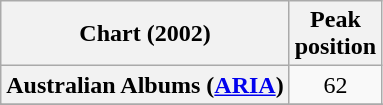<table class="wikitable sortable plainrowheaders" style="text-align:center">
<tr>
<th scope="col">Chart (2002)</th>
<th scope="col">Peak<br>position</th>
</tr>
<tr>
<th scope="row">Australian Albums (<a href='#'>ARIA</a>)</th>
<td>62</td>
</tr>
<tr>
</tr>
<tr>
</tr>
<tr>
</tr>
</table>
